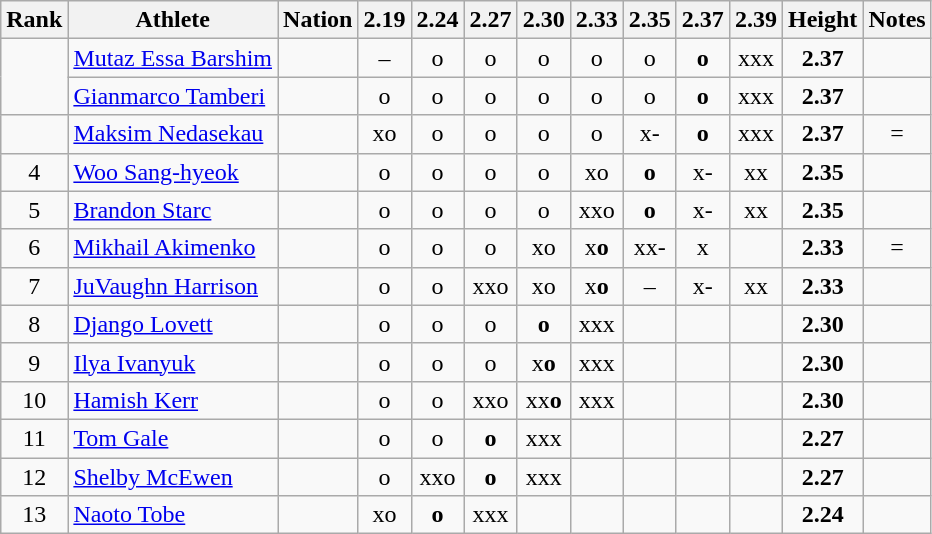<table class="wikitable sortable" style="text-align:center">
<tr>
<th>Rank</th>
<th>Athlete</th>
<th>Nation</th>
<th>2.19</th>
<th>2.24</th>
<th>2.27</th>
<th>2.30</th>
<th>2.33</th>
<th>2.35</th>
<th>2.37</th>
<th>2.39</th>
<th>Height</th>
<th>Notes</th>
</tr>
<tr>
<td rowspan="2"></td>
<td align="left"><a href='#'>Mutaz Essa Barshim</a></td>
<td align="left"></td>
<td>–</td>
<td>o</td>
<td>o</td>
<td>o</td>
<td>o</td>
<td>o</td>
<td><strong>o</strong></td>
<td>xxx</td>
<td><strong>2.37</strong></td>
<td></td>
</tr>
<tr>
<td align="left"><a href='#'>Gianmarco Tamberi</a></td>
<td align="left"></td>
<td>o</td>
<td>o</td>
<td>o</td>
<td>o</td>
<td>o</td>
<td>o</td>
<td><strong>o</strong></td>
<td>xxx</td>
<td><strong>2.37</strong></td>
<td></td>
</tr>
<tr>
<td></td>
<td align=left><a href='#'>Maksim Nedasekau</a></td>
<td align=left></td>
<td>xo</td>
<td>o</td>
<td>o</td>
<td>o</td>
<td>o</td>
<td>x-</td>
<td><strong>o</strong></td>
<td>xxx</td>
<td><strong>2.37</strong></td>
<td>=</td>
</tr>
<tr>
<td>4</td>
<td align=left><a href='#'>Woo Sang-hyeok</a></td>
<td align=left></td>
<td>o</td>
<td>o</td>
<td>o</td>
<td>o</td>
<td>xo</td>
<td><strong>o</strong></td>
<td>x-</td>
<td>xx</td>
<td><strong>2.35</strong></td>
<td></td>
</tr>
<tr>
<td>5</td>
<td align=left><a href='#'>Brandon Starc</a></td>
<td align=left></td>
<td>o</td>
<td>o</td>
<td>o</td>
<td>o</td>
<td>xxo</td>
<td><strong>o</strong></td>
<td>x-</td>
<td>xx</td>
<td><strong>2.35</strong></td>
<td></td>
</tr>
<tr>
<td>6</td>
<td align=left><a href='#'>Mikhail Akimenko</a></td>
<td align=left></td>
<td>o</td>
<td>o</td>
<td>o</td>
<td>xo</td>
<td>x<strong>o</strong></td>
<td>xx-</td>
<td>x</td>
<td></td>
<td><strong>2.33</strong></td>
<td>=</td>
</tr>
<tr>
<td>7</td>
<td align=left><a href='#'>JuVaughn Harrison</a></td>
<td align=left></td>
<td>o</td>
<td>o</td>
<td>xxo</td>
<td>xo</td>
<td>x<strong>o</strong></td>
<td>–</td>
<td>x-</td>
<td>xx</td>
<td><strong>2.33</strong></td>
<td></td>
</tr>
<tr>
<td>8</td>
<td align=left><a href='#'>Django Lovett</a></td>
<td align=left></td>
<td>o</td>
<td>o</td>
<td>o</td>
<td><strong>o</strong></td>
<td>xxx</td>
<td></td>
<td></td>
<td></td>
<td><strong>2.30</strong></td>
<td></td>
</tr>
<tr>
<td>9</td>
<td align=left><a href='#'>Ilya Ivanyuk</a></td>
<td align=left></td>
<td>o</td>
<td>o</td>
<td>o</td>
<td>x<strong>o</strong></td>
<td>xxx</td>
<td></td>
<td></td>
<td></td>
<td><strong>2.30</strong></td>
<td></td>
</tr>
<tr>
<td>10</td>
<td align=left><a href='#'>Hamish Kerr</a></td>
<td align=left></td>
<td>o</td>
<td>o</td>
<td>xxo</td>
<td>xx<strong>o</strong></td>
<td>xxx</td>
<td></td>
<td></td>
<td></td>
<td><strong>2.30</strong></td>
<td></td>
</tr>
<tr>
<td>11</td>
<td align=left><a href='#'>Tom Gale</a></td>
<td align=left></td>
<td>o</td>
<td>o</td>
<td><strong>o</strong></td>
<td>xxx</td>
<td></td>
<td></td>
<td></td>
<td></td>
<td><strong>2.27</strong></td>
<td></td>
</tr>
<tr>
<td>12</td>
<td align=left><a href='#'>Shelby McEwen</a></td>
<td align=left></td>
<td>o</td>
<td>xxo</td>
<td><strong>o</strong></td>
<td>xxx</td>
<td></td>
<td></td>
<td></td>
<td></td>
<td><strong>2.27</strong></td>
<td></td>
</tr>
<tr>
<td>13</td>
<td align=left><a href='#'>Naoto Tobe</a></td>
<td align=left></td>
<td>xo</td>
<td><strong>o</strong></td>
<td>xxx</td>
<td></td>
<td></td>
<td></td>
<td></td>
<td></td>
<td><strong>2.24</strong></td>
<td></td>
</tr>
</table>
